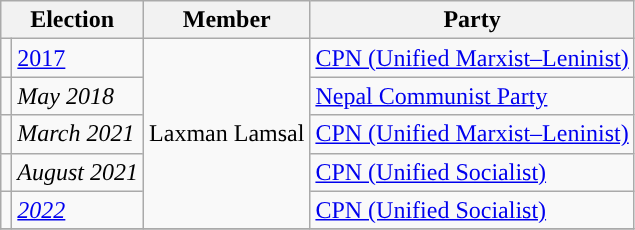<table class="wikitable">
<tr>
<th colspan="2">Election</th>
<th>Member</th>
<th>Party</th>
</tr>
<tr>
<td style="background-color:"></td>
<td><a href='#'>2017</a></td>
<td rowspan="5">Laxman Lamsal</td>
<td><a href='#'>CPN (Unified Marxist–Leninist)</a></td>
</tr>
<tr>
<td style="background-color:"></td>
<td><em>May 2018</em></td>
<td><a href='#'>Nepal Communist Party</a></td>
</tr>
<tr>
<td style="background-color:"></td>
<td><em>March 2021</em></td>
<td><a href='#'>CPN (Unified Marxist–Leninist)</a></td>
</tr>
<tr>
<td style="background-color:"></td>
<td><em>August 2021</em></td>
<td><a href='#'>CPN (Unified Socialist)</a></td>
</tr>
<tr>
<td style="background-color:"></td>
<td><em><a href='#'>2022</a></em></td>
<td><a href='#'>CPN (Unified Socialist)</a></td>
</tr>
<tr>
</tr>
</table>
